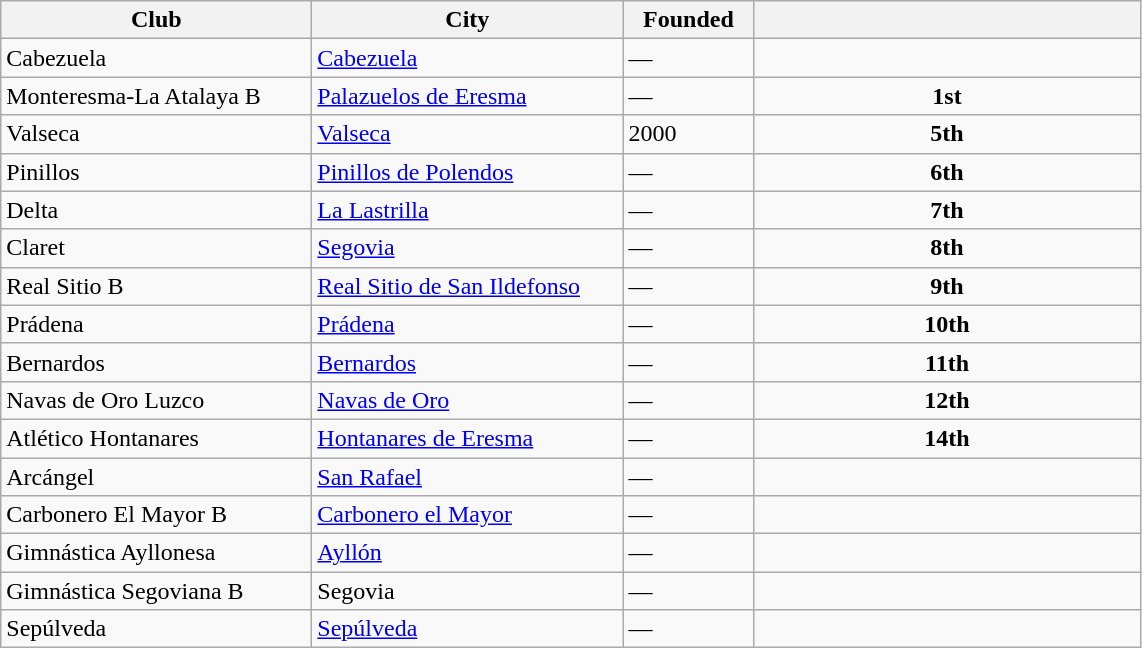<table class="wikitable sortable">
<tr>
<th width=200>Club</th>
<th width=200>City</th>
<th width=80>Founded</th>
<th width=250></th>
</tr>
<tr>
<td>Cabezuela</td>
<td><a href='#'>Cabezuela</a></td>
<td>—</td>
<td align=center><strong></strong></td>
</tr>
<tr>
<td>Monteresma-La Atalaya B</td>
<td><a href='#'>Palazuelos de Eresma</a></td>
<td>—</td>
<td align=center><strong>1st</strong></td>
</tr>
<tr>
<td>Valseca</td>
<td><a href='#'>Valseca</a></td>
<td>2000</td>
<td align=center><strong>5th</strong></td>
</tr>
<tr>
<td>Pinillos</td>
<td><a href='#'>Pinillos de Polendos</a></td>
<td>—</td>
<td align=center><strong>6th</strong></td>
</tr>
<tr>
<td>Delta</td>
<td><a href='#'>La Lastrilla</a></td>
<td>—</td>
<td align=center><strong>7th</strong></td>
</tr>
<tr>
<td>Claret</td>
<td><a href='#'>Segovia</a></td>
<td>—</td>
<td align=center><strong>8th</strong></td>
</tr>
<tr>
<td>Real Sitio B</td>
<td><a href='#'>Real Sitio de San Ildefonso</a></td>
<td>—</td>
<td align=center><strong>9th</strong></td>
</tr>
<tr>
<td>Prádena</td>
<td><a href='#'>Prádena</a></td>
<td>—</td>
<td align=center><strong>10th</strong></td>
</tr>
<tr>
<td>Bernardos</td>
<td><a href='#'>Bernardos</a></td>
<td>—</td>
<td align=center><strong>11th</strong></td>
</tr>
<tr>
<td>Navas de Oro Luzco</td>
<td><a href='#'>Navas de Oro</a></td>
<td>—</td>
<td align=center><strong>12th</strong></td>
</tr>
<tr>
<td>Atlético Hontanares</td>
<td><a href='#'>Hontanares de Eresma</a></td>
<td>—</td>
<td align=center><strong>14th</strong></td>
</tr>
<tr>
<td>Arcángel</td>
<td><a href='#'>San Rafael</a></td>
<td>—</td>
<td align=center></td>
</tr>
<tr>
<td>Carbonero El Mayor B</td>
<td><a href='#'>Carbonero el Mayor</a></td>
<td>—</td>
<td align=center></td>
</tr>
<tr>
<td>Gimnástica Ayllonesa</td>
<td><a href='#'>Ayllón</a></td>
<td>—</td>
<td align=center></td>
</tr>
<tr>
<td>Gimnástica Segoviana B</td>
<td>Segovia</td>
<td>—</td>
<td align=center></td>
</tr>
<tr>
<td>Sepúlveda</td>
<td><a href='#'>Sepúlveda</a></td>
<td>—</td>
<td align=center></td>
</tr>
</table>
